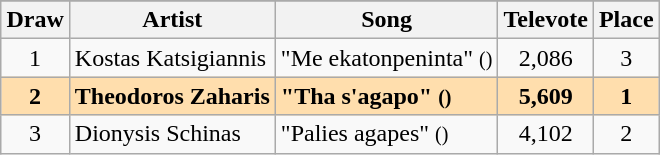<table class="sortable wikitable" style="margin: 1em auto 1em auto; text-align:center">
<tr>
</tr>
<tr>
<th>Draw</th>
<th>Artist</th>
<th>Song</th>
<th>Televote</th>
<th>Place</th>
</tr>
<tr>
<td>1</td>
<td align="left">Kostas Katsigiannis</td>
<td align="left">"Me ekatonpeninta" <small>()</small></td>
<td>2,086</td>
<td>3</td>
</tr>
<tr style="font-weight:bold;background:navajowhite;">
<td>2</td>
<td align="left">Theodoros Zaharis</td>
<td align="left">"Tha s'agapo" <small>()</small></td>
<td>5,609</td>
<td>1</td>
</tr>
<tr>
<td>3</td>
<td align="left">Dionysis Schinas</td>
<td align="left">"Palies agapes" <small>()</small></td>
<td>4,102</td>
<td>2</td>
</tr>
</table>
